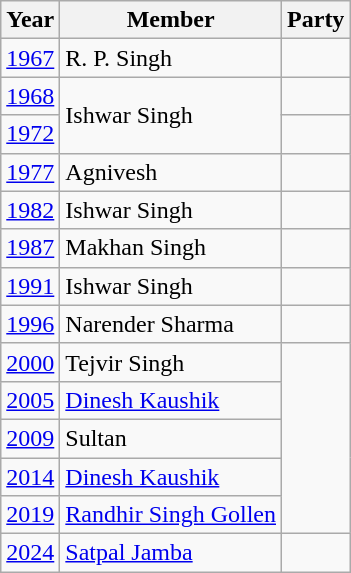<table class="wikitable">
<tr>
<th>Year</th>
<th>Member</th>
<th colspan=2>Party</th>
</tr>
<tr>
<td><a href='#'>1967</a></td>
<td>R. P. Singh</td>
<td></td>
</tr>
<tr>
<td><a href='#'>1968</a></td>
<td rowspan=2>Ishwar Singh</td>
<td></td>
</tr>
<tr>
<td><a href='#'>1972</a></td>
<td></td>
</tr>
<tr>
<td><a href='#'>1977</a></td>
<td>Agnivesh</td>
<td></td>
</tr>
<tr>
<td><a href='#'>1982</a></td>
<td>Ishwar Singh</td>
<td></td>
</tr>
<tr>
<td><a href='#'>1987</a></td>
<td>Makhan Singh</td>
<td></td>
</tr>
<tr>
<td><a href='#'>1991</a></td>
<td>Ishwar Singh</td>
<td></td>
</tr>
<tr>
<td><a href='#'>1996</a></td>
<td>Narender Sharma</td>
<td></td>
</tr>
<tr>
<td><a href='#'>2000</a></td>
<td>Tejvir Singh</td>
</tr>
<tr>
<td><a href='#'>2005</a></td>
<td><a href='#'>Dinesh Kaushik</a></td>
</tr>
<tr>
<td><a href='#'>2009</a></td>
<td>Sultan</td>
</tr>
<tr>
<td><a href='#'>2014</a></td>
<td><a href='#'>Dinesh Kaushik</a></td>
</tr>
<tr>
<td><a href='#'>2019</a></td>
<td><a href='#'>Randhir Singh Gollen</a></td>
</tr>
<tr>
<td><a href='#'>2024</a></td>
<td><a href='#'>Satpal Jamba</a></td>
<td></td>
</tr>
</table>
